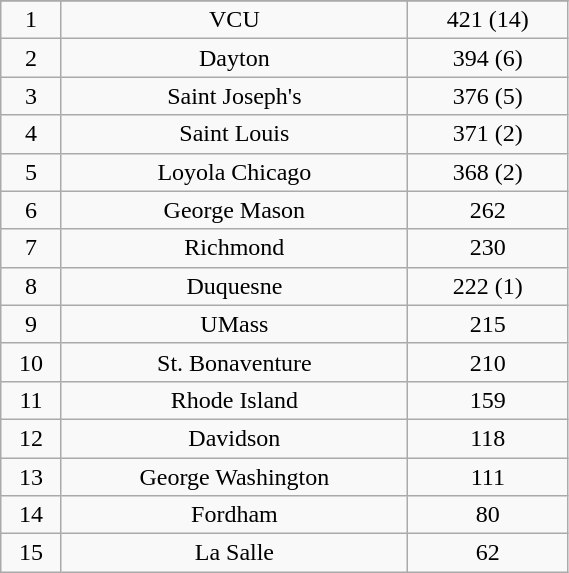<table class="wikitable" style="width: 30%;text-align: center;">
<tr align="center">
</tr>
<tr align="center">
<td>1</td>
<td>VCU</td>
<td>421 (14)</td>
</tr>
<tr>
<td>2</td>
<td>Dayton</td>
<td>394 (6)</td>
</tr>
<tr>
<td>3</td>
<td>Saint Joseph's</td>
<td>376 (5)</td>
</tr>
<tr>
<td>4</td>
<td>Saint Louis</td>
<td>371 (2)</td>
</tr>
<tr>
<td>5</td>
<td>Loyola Chicago</td>
<td>368 (2)</td>
</tr>
<tr>
<td>6</td>
<td>George Mason</td>
<td>262</td>
</tr>
<tr>
<td>7</td>
<td>Richmond</td>
<td>230</td>
</tr>
<tr>
<td>8</td>
<td>Duquesne</td>
<td>222 (1)</td>
</tr>
<tr>
<td>9</td>
<td>UMass</td>
<td>215</td>
</tr>
<tr>
<td>10</td>
<td>St. Bonaventure</td>
<td>210</td>
</tr>
<tr>
<td>11</td>
<td>Rhode Island</td>
<td>159</td>
</tr>
<tr>
<td>12</td>
<td>Davidson</td>
<td>118</td>
</tr>
<tr>
<td>13</td>
<td>George Washington</td>
<td>111</td>
</tr>
<tr>
<td>14</td>
<td>Fordham</td>
<td>80</td>
</tr>
<tr>
<td>15</td>
<td>La Salle</td>
<td>62</td>
</tr>
</table>
